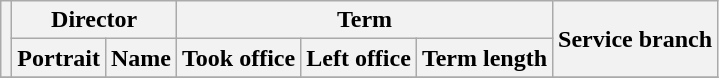<table class="wikitable sortable">
<tr>
<th rowspan=2></th>
<th colspan=2>Director</th>
<th colspan=3>Term</th>
<th rowspan=2>Service branch</th>
</tr>
<tr>
<th>Portrait</th>
<th>Name</th>
<th>Took office</th>
<th>Left office</th>
<th>Term length</th>
</tr>
<tr>
</tr>
</table>
